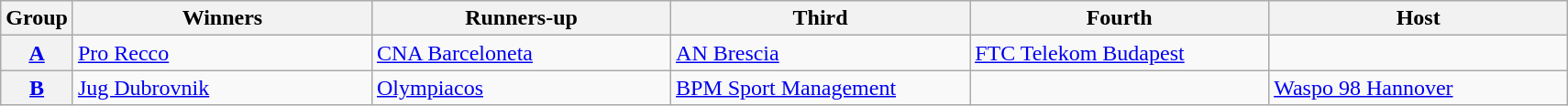<table class="wikitable">
<tr>
<th>Group</th>
<th width=210>Winners</th>
<th width=210>Runners-up</th>
<th width=210>Third</th>
<th width=210>Fourth</th>
<th width=210>Host</th>
</tr>
<tr>
<th><a href='#'>A</a></th>
<td> <a href='#'>Pro Recco</a></td>
<td> <a href='#'>CNA Barceloneta</a></td>
<td> <a href='#'>AN Brescia</a></td>
<td> <a href='#'>FTC Telekom Budapest</a></td>
<td></td>
</tr>
<tr>
<th><a href='#'>B</a></th>
<td> <a href='#'>Jug Dubrovnik</a></td>
<td> <a href='#'>Olympiacos</a></td>
<td> <a href='#'>BPM Sport Management</a></td>
<td></td>
<td> <a href='#'>Waspo 98 Hannover</a></td>
</tr>
</table>
